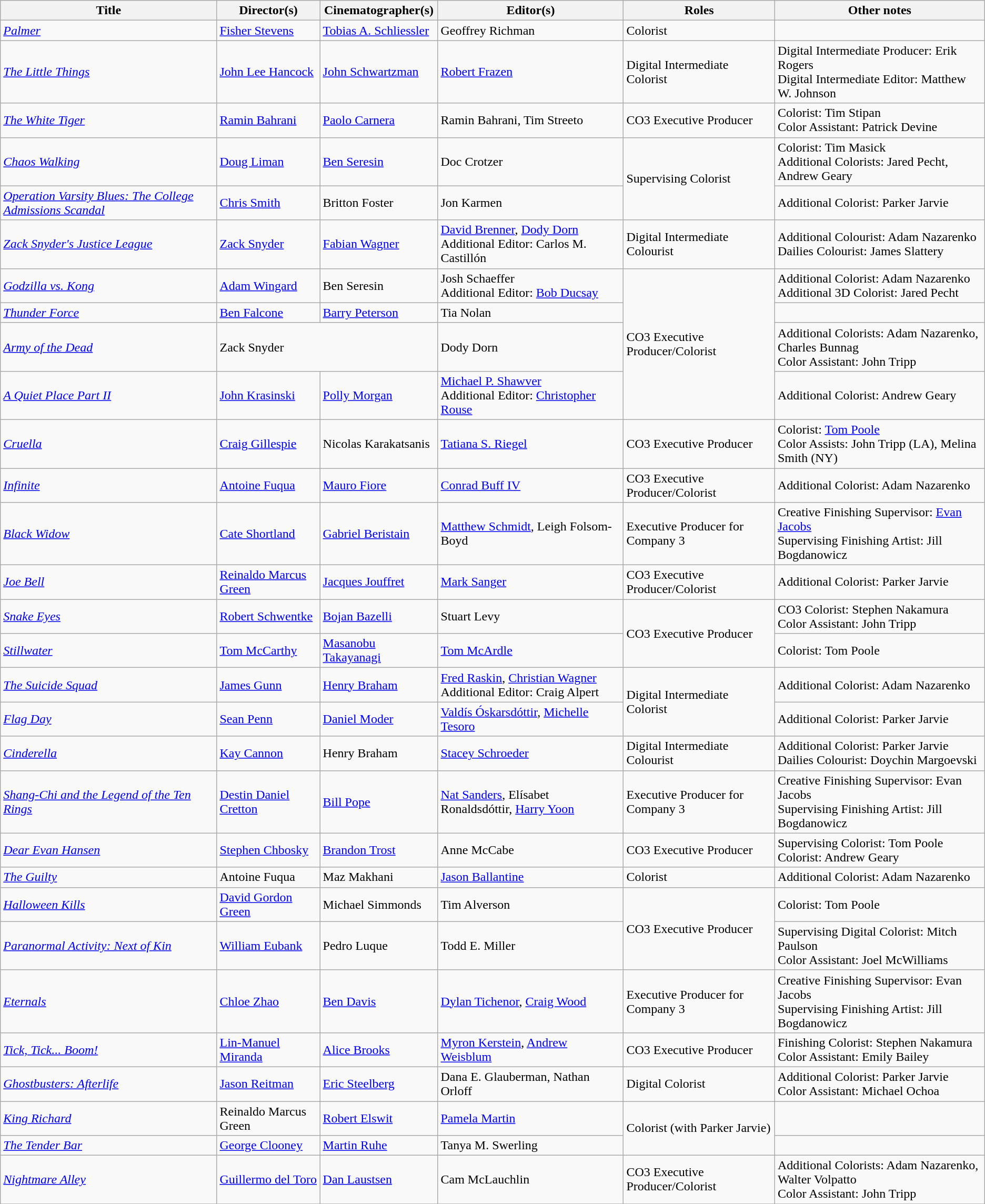<table class="wikitable">
<tr>
<th>Title</th>
<th>Director(s)</th>
<th>Cinematographer(s)</th>
<th>Editor(s)</th>
<th>Roles</th>
<th>Other notes</th>
</tr>
<tr>
<td><em><a href='#'>Palmer</a></em></td>
<td><a href='#'>Fisher Stevens</a></td>
<td><a href='#'>Tobias A. Schliessler</a></td>
<td>Geoffrey Richman</td>
<td>Colorist</td>
<td></td>
</tr>
<tr>
<td><em><a href='#'>The Little Things</a></em></td>
<td><a href='#'>John Lee Hancock</a></td>
<td><a href='#'>John Schwartzman</a></td>
<td><a href='#'>Robert Frazen</a></td>
<td>Digital Intermediate Colorist</td>
<td>Digital Intermediate Producer: Erik Rogers<br>Digital Intermediate Editor: Matthew W. Johnson</td>
</tr>
<tr>
<td><em><a href='#'>The White Tiger</a></em></td>
<td><a href='#'>Ramin Bahrani</a></td>
<td><a href='#'>Paolo Carnera</a></td>
<td>Ramin Bahrani, Tim Streeto</td>
<td>CO3 Executive Producer</td>
<td>Colorist: Tim Stipan<br>Color Assistant: Patrick Devine</td>
</tr>
<tr>
<td><em><a href='#'>Chaos Walking</a></em></td>
<td><a href='#'>Doug Liman</a></td>
<td><a href='#'>Ben Seresin</a></td>
<td>Doc Crotzer</td>
<td rowspan="2">Supervising Colorist</td>
<td>Colorist: Tim Masick<br>Additional Colorists: Jared Pecht, Andrew Geary</td>
</tr>
<tr>
<td><em><a href='#'>Operation Varsity Blues: The College Admissions Scandal</a></em></td>
<td><a href='#'>Chris Smith</a></td>
<td>Britton Foster</td>
<td>Jon Karmen</td>
<td>Additional Colorist: Parker Jarvie</td>
</tr>
<tr>
<td><em><a href='#'>Zack Snyder's Justice League</a></em></td>
<td><a href='#'>Zack Snyder</a></td>
<td><a href='#'>Fabian Wagner</a></td>
<td><a href='#'>David Brenner</a>, <a href='#'>Dody Dorn</a><br>Additional Editor: Carlos M. Castillón</td>
<td>Digital Intermediate Colourist</td>
<td>Additional Colourist: Adam Nazarenko<br>Dailies Colourist: James Slattery</td>
</tr>
<tr>
<td><em><a href='#'>Godzilla vs. Kong</a></em></td>
<td><a href='#'>Adam Wingard</a></td>
<td>Ben Seresin</td>
<td>Josh Schaeffer<br>Additional Editor: <a href='#'>Bob Ducsay</a></td>
<td rowspan="4">CO3 Executive Producer/Colorist</td>
<td>Additional Colorist: Adam Nazarenko<br>Additional 3D Colorist: Jared Pecht</td>
</tr>
<tr>
<td><em><a href='#'>Thunder Force</a></em></td>
<td><a href='#'>Ben Falcone</a></td>
<td><a href='#'>Barry Peterson</a></td>
<td>Tia Nolan</td>
<td></td>
</tr>
<tr>
<td><em><a href='#'>Army of the Dead</a></em></td>
<td colspan="2">Zack Snyder</td>
<td>Dody Dorn</td>
<td>Additional Colorists: Adam Nazarenko, Charles Bunnag<br>Color Assistant: John Tripp</td>
</tr>
<tr>
<td><em><a href='#'>A Quiet Place Part II</a></em></td>
<td><a href='#'>John Krasinski</a></td>
<td><a href='#'>Polly Morgan</a></td>
<td><a href='#'>Michael P. Shawver</a><br>Additional Editor: <a href='#'>Christopher Rouse</a></td>
<td>Additional Colorist: Andrew Geary</td>
</tr>
<tr>
<td><em><a href='#'>Cruella</a></em></td>
<td><a href='#'>Craig Gillespie</a></td>
<td>Nicolas Karakatsanis</td>
<td><a href='#'>Tatiana S. Riegel</a></td>
<td>CO3 Executive Producer</td>
<td>Colorist: <a href='#'>Tom Poole</a><br>Color Assists: John Tripp (LA), Melina Smith (NY)</td>
</tr>
<tr>
<td><em><a href='#'>Infinite</a></em></td>
<td><a href='#'>Antoine Fuqua</a></td>
<td><a href='#'>Mauro Fiore</a></td>
<td><a href='#'>Conrad Buff IV</a></td>
<td>CO3 Executive Producer/Colorist</td>
<td>Additional Colorist: Adam Nazarenko</td>
</tr>
<tr>
<td><em><a href='#'>Black Widow</a></em></td>
<td><a href='#'>Cate Shortland</a></td>
<td><a href='#'>Gabriel Beristain</a></td>
<td><a href='#'>Matthew Schmidt</a>, Leigh Folsom-Boyd</td>
<td>Executive Producer for Company 3</td>
<td>Creative Finishing Supervisor: <a href='#'>Evan Jacobs</a><br>Supervising Finishing Artist: Jill Bogdanowicz</td>
</tr>
<tr>
<td><em><a href='#'>Joe Bell</a></em></td>
<td><a href='#'>Reinaldo Marcus Green</a></td>
<td><a href='#'>Jacques Jouffret</a></td>
<td><a href='#'>Mark Sanger</a></td>
<td>CO3 Executive Producer/Colorist</td>
<td>Additional Colorist: Parker Jarvie</td>
</tr>
<tr>
<td><em><a href='#'>Snake Eyes</a></em></td>
<td><a href='#'>Robert Schwentke</a></td>
<td><a href='#'>Bojan Bazelli</a></td>
<td>Stuart Levy</td>
<td rowspan="2">CO3 Executive Producer</td>
<td>CO3 Colorist: Stephen Nakamura<br>Color Assistant: John Tripp</td>
</tr>
<tr>
<td><em><a href='#'>Stillwater</a></em></td>
<td><a href='#'>Tom McCarthy</a></td>
<td><a href='#'>Masanobu Takayanagi</a></td>
<td><a href='#'>Tom McArdle</a></td>
<td>Colorist: Tom Poole</td>
</tr>
<tr>
<td><em><a href='#'>The Suicide Squad</a></em></td>
<td><a href='#'>James Gunn</a></td>
<td><a href='#'>Henry Braham</a></td>
<td><a href='#'>Fred Raskin</a>, <a href='#'>Christian Wagner</a><br>Additional Editor: Craig Alpert</td>
<td rowspan="2">Digital Intermediate Colorist</td>
<td>Additional Colorist: Adam Nazarenko</td>
</tr>
<tr>
<td><em><a href='#'>Flag Day</a></em></td>
<td><a href='#'>Sean Penn</a></td>
<td><a href='#'>Daniel Moder</a></td>
<td><a href='#'>Valdís Óskarsdóttir</a>, <a href='#'>Michelle Tesoro</a></td>
<td>Additional Colorist: Parker Jarvie</td>
</tr>
<tr>
<td><em><a href='#'>Cinderella</a></em></td>
<td><a href='#'>Kay Cannon</a></td>
<td>Henry Braham</td>
<td><a href='#'>Stacey Schroeder</a></td>
<td>Digital Intermediate Colourist</td>
<td>Additional Colorist: Parker Jarvie<br>Dailies Colourist: Doychin Margoevski</td>
</tr>
<tr>
<td><em><a href='#'>Shang-Chi and the Legend of the Ten Rings</a></em></td>
<td><a href='#'>Destin Daniel Cretton</a></td>
<td><a href='#'>Bill Pope</a></td>
<td><a href='#'>Nat Sanders</a>, Elísabet Ronaldsdóttir, <a href='#'>Harry Yoon</a></td>
<td>Executive Producer for Company 3</td>
<td>Creative Finishing Supervisor: Evan Jacobs<br>Supervising Finishing Artist: Jill Bogdanowicz</td>
</tr>
<tr>
<td><em><a href='#'>Dear Evan Hansen</a></em></td>
<td><a href='#'>Stephen Chbosky</a></td>
<td><a href='#'>Brandon Trost</a></td>
<td>Anne McCabe</td>
<td>CO3 Executive Producer</td>
<td>Supervising Colorist: Tom Poole<br>Colorist: Andrew Geary</td>
</tr>
<tr>
<td><em><a href='#'>The Guilty</a></em></td>
<td>Antoine Fuqua</td>
<td>Maz Makhani</td>
<td><a href='#'>Jason Ballantine</a></td>
<td>Colorist</td>
<td>Additional Colorist: Adam Nazarenko</td>
</tr>
<tr>
<td><em><a href='#'>Halloween Kills</a></em></td>
<td><a href='#'>David Gordon Green</a></td>
<td>Michael Simmonds</td>
<td>Tim Alverson</td>
<td rowspan="2">CO3 Executive Producer</td>
<td>Colorist: Tom Poole</td>
</tr>
<tr>
<td><em><a href='#'>Paranormal Activity: Next of Kin</a></em></td>
<td><a href='#'>William Eubank</a></td>
<td>Pedro Luque</td>
<td>Todd E. Miller</td>
<td>Supervising Digital Colorist: Mitch Paulson<br>Color Assistant: Joel McWilliams</td>
</tr>
<tr>
<td><em><a href='#'>Eternals</a></em></td>
<td><a href='#'>Chloe Zhao</a></td>
<td><a href='#'>Ben Davis</a></td>
<td><a href='#'>Dylan Tichenor</a>, <a href='#'>Craig Wood</a></td>
<td>Executive Producer for Company 3</td>
<td>Creative Finishing Supervisor: Evan Jacobs<br>Supervising Finishing Artist: Jill Bogdanowicz</td>
</tr>
<tr>
<td><em><a href='#'>Tick, Tick... Boom!</a></em></td>
<td><a href='#'>Lin-Manuel Miranda</a></td>
<td><a href='#'>Alice Brooks</a></td>
<td><a href='#'>Myron Kerstein</a>, <a href='#'>Andrew Weisblum</a></td>
<td>CO3 Executive Producer</td>
<td>Finishing Colorist: Stephen Nakamura<br>Color Assistant: Emily Bailey</td>
</tr>
<tr>
<td><em><a href='#'>Ghostbusters: Afterlife</a></em></td>
<td><a href='#'>Jason Reitman</a></td>
<td><a href='#'>Eric Steelberg</a></td>
<td>Dana E. Glauberman, Nathan Orloff</td>
<td>Digital Colorist</td>
<td>Additional Colorist: Parker Jarvie<br>Color Assistant: Michael Ochoa</td>
</tr>
<tr>
<td><em><a href='#'>King Richard</a></em></td>
<td>Reinaldo Marcus Green</td>
<td><a href='#'>Robert Elswit</a></td>
<td><a href='#'>Pamela Martin</a></td>
<td rowspan="2">Colorist (with Parker Jarvie)</td>
<td></td>
</tr>
<tr>
<td><em><a href='#'>The Tender Bar</a></em></td>
<td><a href='#'>George Clooney</a></td>
<td><a href='#'>Martin Ruhe</a></td>
<td>Tanya M. Swerling</td>
<td></td>
</tr>
<tr>
<td><em><a href='#'>Nightmare Alley</a></em></td>
<td><a href='#'>Guillermo del Toro</a></td>
<td><a href='#'>Dan Laustsen</a></td>
<td>Cam McLauchlin</td>
<td>CO3 Executive Producer/Colorist</td>
<td>Additional Colorists: Adam Nazarenko, Walter Volpatto<br>Color Assistant: John Tripp</td>
</tr>
<tr>
</tr>
</table>
